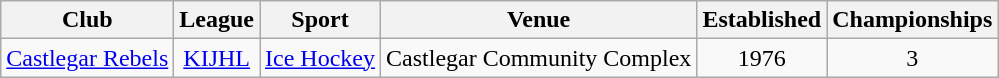<table class="wikitable sortable" style="text-align:center">
<tr>
<th scope="col">Club</th>
<th scope="col">League</th>
<th scope="col">Sport</th>
<th scope="col">Venue</th>
<th scope="col">Established</th>
<th scope="col">Championships</th>
</tr>
<tr>
<td><a href='#'>Castlegar Rebels</a></td>
<td><a href='#'>KIJHL</a></td>
<td><a href='#'>Ice Hockey</a></td>
<td>Castlegar Community Complex</td>
<td>1976</td>
<td>3</td>
</tr>
</table>
